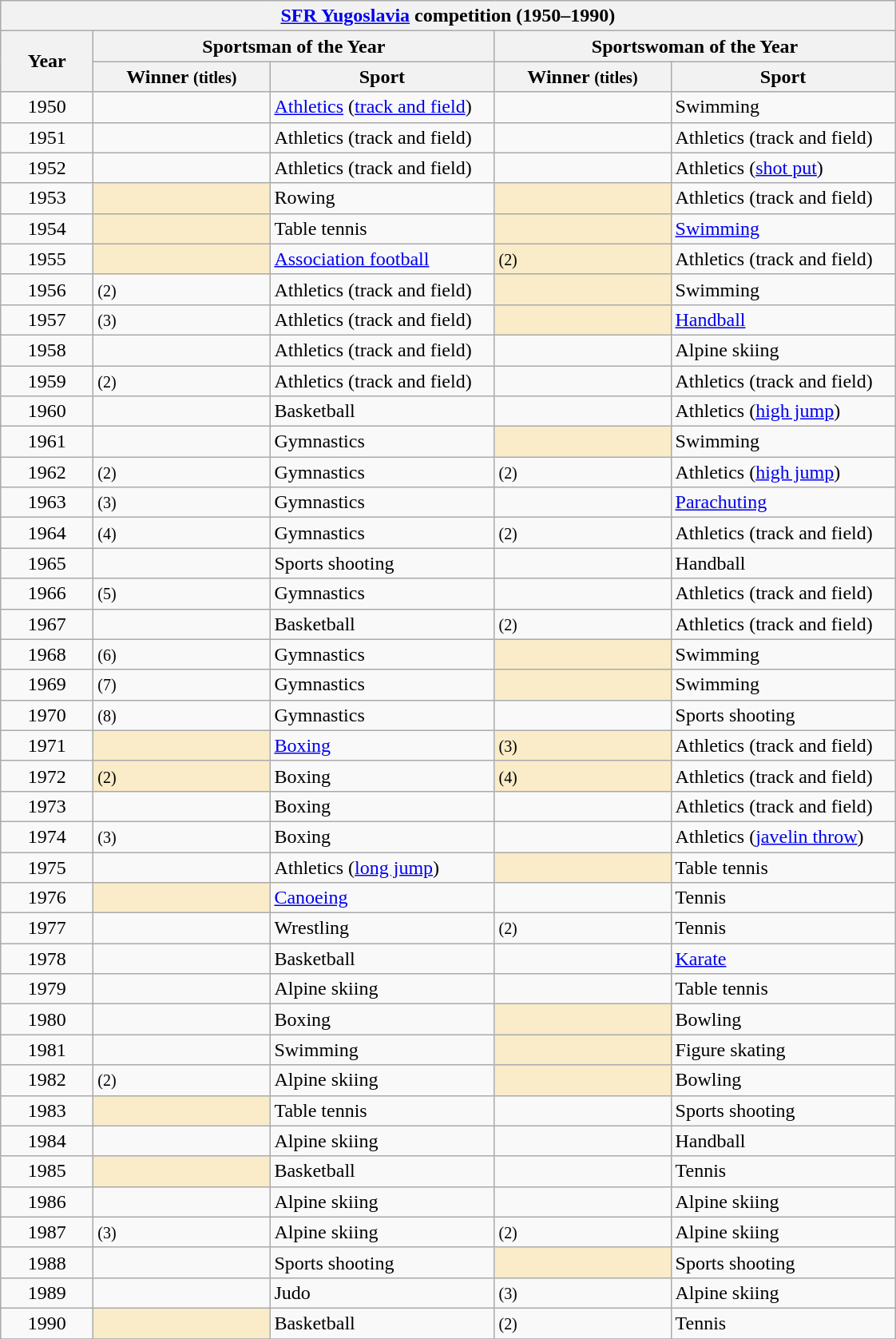<table class="wikitable">
<tr>
<th width="520" colspan=7> <a href='#'>SFR Yugoslavia</a> competition (1950–1990)</th>
</tr>
<tr>
<th width="70" rowspan=2>Year</th>
<th width="260" colspan=2>Sportsman of the Year</th>
<th width="260" colspan=2>Sportswoman of the Year</th>
</tr>
<tr>
<th width="140">Winner <small>(titles)</small></th>
<th width="180">Sport</th>
<th width="140">Winner <small>(titles)</small></th>
<th width="180">Sport</th>
</tr>
<tr>
<td style="text-align:center;">1950</td>
<td></td>
<td><a href='#'>Athletics</a> (<a href='#'>track and field</a>)</td>
<td></td>
<td>Swimming</td>
</tr>
<tr>
<td style="text-align:center;">1951</td>
<td></td>
<td>Athletics (track and field)</td>
<td></td>
<td>Athletics (track and field)</td>
</tr>
<tr>
<td style="text-align:center;">1952</td>
<td></td>
<td>Athletics (track and field)</td>
<td></td>
<td>Athletics (<a href='#'>shot put</a>)</td>
</tr>
<tr>
<td style="text-align:center;">1953</td>
<td bgcolor=faecc8></td>
<td>Rowing</td>
<td bgcolor=faecc8></td>
<td>Athletics (track and field)</td>
</tr>
<tr>
<td style="text-align:center;">1954</td>
<td bgcolor=faecc8></td>
<td>Table tennis</td>
<td bgcolor=faecc8></td>
<td><a href='#'>Swimming</a></td>
</tr>
<tr>
<td style="text-align:center;">1955</td>
<td bgcolor=faecc8></td>
<td><a href='#'>Association football</a></td>
<td bgcolor=faecc8> <small>(2)</small></td>
<td>Athletics (track and field)</td>
</tr>
<tr>
<td style="text-align:center;">1956</td>
<td> <small>(2)</small></td>
<td>Athletics (track and field)</td>
<td bgcolor=faecc8></td>
<td>Swimming</td>
</tr>
<tr>
<td style="text-align:center;">1957</td>
<td> <small>(3)</small></td>
<td>Athletics (track and field)</td>
<td bgcolor=faecc8></td>
<td><a href='#'>Handball</a></td>
</tr>
<tr>
<td style="text-align:center;">1958</td>
<td></td>
<td>Athletics (track and field)</td>
<td></td>
<td>Alpine skiing</td>
</tr>
<tr>
<td style="text-align:center;">1959</td>
<td> <small>(2)</small></td>
<td>Athletics (track and field)</td>
<td></td>
<td>Athletics (track and field)</td>
</tr>
<tr>
<td style="text-align:center;">1960</td>
<td></td>
<td>Basketball</td>
<td></td>
<td>Athletics (<a href='#'>high jump</a>)</td>
</tr>
<tr>
<td style="text-align:center;">1961</td>
<td></td>
<td>Gymnastics</td>
<td bgcolor=faecc8></td>
<td>Swimming</td>
</tr>
<tr>
<td style="text-align:center;">1962</td>
<td> <small>(2)</small></td>
<td>Gymnastics</td>
<td> <small>(2)</small></td>
<td>Athletics (<a href='#'>high jump</a>)</td>
</tr>
<tr>
<td style="text-align:center;">1963</td>
<td> <small>(3)</small></td>
<td>Gymnastics</td>
<td></td>
<td><a href='#'>Parachuting</a></td>
</tr>
<tr>
<td style="text-align:center;">1964</td>
<td> <small>(4)</small></td>
<td>Gymnastics</td>
<td> <small>(2)</small></td>
<td>Athletics (track and field)</td>
</tr>
<tr>
<td style="text-align:center;">1965</td>
<td></td>
<td>Sports shooting</td>
<td></td>
<td>Handball</td>
</tr>
<tr>
<td style="text-align:center;">1966</td>
<td> <small>(5)</small></td>
<td>Gymnastics</td>
<td></td>
<td>Athletics (track and field)</td>
</tr>
<tr>
<td style="text-align:center;">1967</td>
<td></td>
<td>Basketball</td>
<td> <small>(2)</small></td>
<td>Athletics (track and field)</td>
</tr>
<tr>
<td style="text-align:center;">1968</td>
<td> <small>(6)</small></td>
<td>Gymnastics</td>
<td bgcolor=faecc8></td>
<td>Swimming</td>
</tr>
<tr>
<td style="text-align:center;">1969</td>
<td> <small>(7)</small></td>
<td>Gymnastics</td>
<td bgcolor=faecc8></td>
<td>Swimming</td>
</tr>
<tr>
<td style="text-align:center;">1970</td>
<td> <small>(8)</small></td>
<td>Gymnastics</td>
<td></td>
<td>Sports shooting</td>
</tr>
<tr>
<td style="text-align:center;">1971</td>
<td bgcolor=faecc8></td>
<td><a href='#'>Boxing</a></td>
<td bgcolor=faecc8> <small>(3)</small></td>
<td>Athletics (track and field)</td>
</tr>
<tr>
<td style="text-align:center;">1972</td>
<td bgcolor=faecc8> <small>(2)</small></td>
<td>Boxing</td>
<td bgcolor=faecc8> <small>(4)</small></td>
<td>Athletics (track and field)</td>
</tr>
<tr>
<td style="text-align:center;">1973</td>
<td></td>
<td>Boxing</td>
<td></td>
<td>Athletics (track and field)</td>
</tr>
<tr>
<td style="text-align:center;">1974</td>
<td> <small>(3)</small></td>
<td>Boxing</td>
<td></td>
<td>Athletics (<a href='#'>javelin throw</a>)</td>
</tr>
<tr>
<td style="text-align:center;">1975</td>
<td></td>
<td>Athletics (<a href='#'>long jump</a>)</td>
<td bgcolor=faecc8></td>
<td>Table tennis</td>
</tr>
<tr>
<td style="text-align:center;">1976</td>
<td bgcolor=faecc8></td>
<td><a href='#'>Canoeing</a></td>
<td></td>
<td>Tennis</td>
</tr>
<tr>
<td style="text-align:center;">1977</td>
<td></td>
<td>Wrestling</td>
<td> <small>(2)</small></td>
<td>Tennis</td>
</tr>
<tr>
<td style="text-align:center;">1978</td>
<td></td>
<td>Basketball</td>
<td></td>
<td><a href='#'>Karate</a></td>
</tr>
<tr>
<td style="text-align:center;">1979</td>
<td></td>
<td>Alpine skiing</td>
<td></td>
<td>Table tennis</td>
</tr>
<tr>
<td style="text-align:center;">1980</td>
<td></td>
<td>Boxing</td>
<td bgcolor=faecc8></td>
<td>Bowling</td>
</tr>
<tr>
<td style="text-align:center;">1981</td>
<td></td>
<td>Swimming</td>
<td bgcolor=faecc8></td>
<td>Figure skating</td>
</tr>
<tr>
<td style="text-align:center;">1982</td>
<td> <small>(2)</small></td>
<td>Alpine skiing</td>
<td bgcolor=faecc8></td>
<td>Bowling</td>
</tr>
<tr>
<td style="text-align:center;">1983</td>
<td bgcolor=faecc8></td>
<td>Table tennis</td>
<td></td>
<td>Sports shooting</td>
</tr>
<tr>
<td style="text-align:center;">1984</td>
<td></td>
<td>Alpine skiing</td>
<td></td>
<td>Handball</td>
</tr>
<tr>
<td style="text-align:center;">1985</td>
<td bgcolor=faecc8></td>
<td>Basketball</td>
<td></td>
<td>Tennis</td>
</tr>
<tr>
<td style="text-align:center;">1986</td>
<td></td>
<td>Alpine skiing</td>
<td></td>
<td>Alpine skiing</td>
</tr>
<tr>
<td style="text-align:center;">1987</td>
<td> <small>(3)</small></td>
<td>Alpine skiing</td>
<td> <small>(2)</small></td>
<td>Alpine skiing</td>
</tr>
<tr>
<td style="text-align:center;">1988</td>
<td></td>
<td>Sports shooting</td>
<td bgcolor=faecc8></td>
<td>Sports shooting</td>
</tr>
<tr>
<td style="text-align:center;">1989</td>
<td></td>
<td>Judo</td>
<td> <small>(3)</small></td>
<td>Alpine skiing</td>
</tr>
<tr>
<td style="text-align:center;">1990</td>
<td bgcolor=faecc8></td>
<td>Basketball</td>
<td> <small>(2)</small></td>
<td>Tennis</td>
</tr>
<tr>
</tr>
</table>
